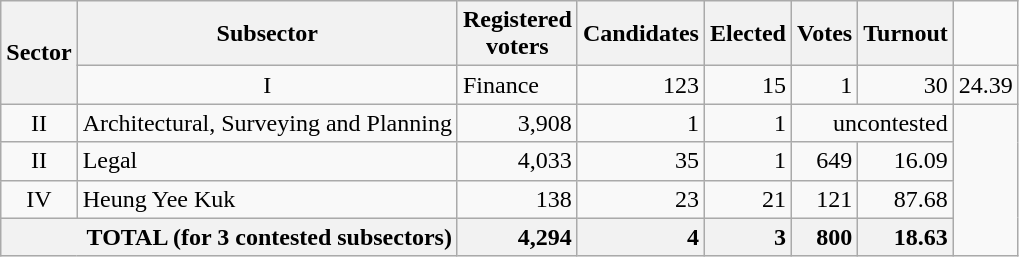<table class="wikitable" style="text-align:right;">
<tr>
<th rowspan=2>Sector</th>
<th>Subsector</th>
<th>Registered<br>voters</th>
<th>Candidates</th>
<th>Elected</th>
<th>Votes</th>
<th>Turnout</th>
</tr>
<tr>
<td align=center>I</td>
<td align=left>Finance</td>
<td>123</td>
<td>15</td>
<td>1</td>
<td>30</td>
<td>24.39</td>
</tr>
<tr>
<td align=center>II</td>
<td align=left>Architectural, Surveying and Planning</td>
<td>3,908</td>
<td>1</td>
<td>1</td>
<td colspan=2>uncontested</td>
</tr>
<tr>
<td align=center>II</td>
<td align=left>Legal</td>
<td>4,033</td>
<td>35</td>
<td>1</td>
<td>649</td>
<td>16.09</td>
</tr>
<tr>
<td align=center>IV</td>
<td align=left>Heung Yee Kuk</td>
<td>138</td>
<td>23</td>
<td>21</td>
<td>121</td>
<td>87.68</td>
</tr>
<tr bgcolor="F2F2F2">
<td colspan=2><strong>TOTAL (for 3 contested subsectors)</strong></td>
<td><strong>4,294</strong></td>
<td><strong>4</strong></td>
<td><strong>3</strong></td>
<td><strong>800</strong></td>
<td><strong>18.63</strong></td>
</tr>
</table>
